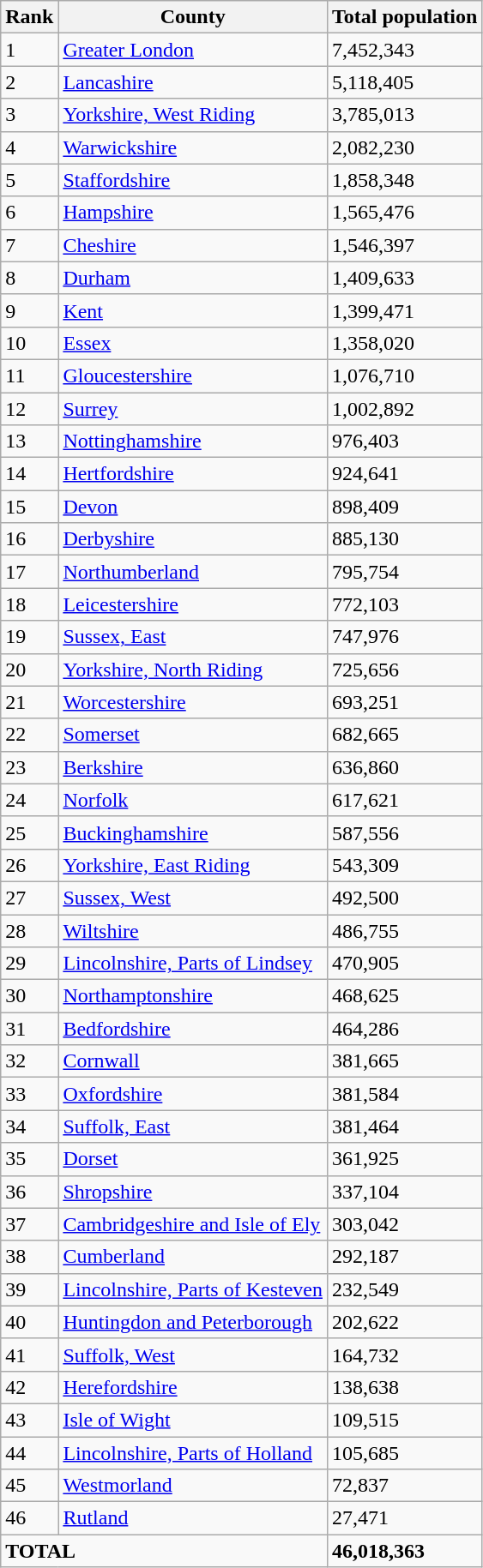<table class="wikitable">
<tr>
<th>Rank</th>
<th>County</th>
<th>Total population</th>
</tr>
<tr>
<td>1</td>
<td><a href='#'>Greater London</a></td>
<td>7,452,343</td>
</tr>
<tr>
<td>2</td>
<td><a href='#'>Lancashire</a></td>
<td>5,118,405</td>
</tr>
<tr>
<td>3</td>
<td><a href='#'>Yorkshire, West Riding</a></td>
<td>3,785,013</td>
</tr>
<tr>
<td>4</td>
<td><a href='#'>Warwickshire</a></td>
<td>2,082,230</td>
</tr>
<tr>
<td>5</td>
<td><a href='#'>Staffordshire</a></td>
<td>1,858,348</td>
</tr>
<tr>
<td>6</td>
<td><a href='#'>Hampshire</a></td>
<td>1,565,476</td>
</tr>
<tr>
<td>7</td>
<td><a href='#'>Cheshire</a></td>
<td>1,546,397</td>
</tr>
<tr>
<td>8</td>
<td><a href='#'>Durham</a></td>
<td>1,409,633</td>
</tr>
<tr>
<td>9</td>
<td><a href='#'>Kent</a></td>
<td>1,399,471</td>
</tr>
<tr>
<td>10</td>
<td><a href='#'>Essex</a></td>
<td>1,358,020</td>
</tr>
<tr>
<td>11</td>
<td><a href='#'>Gloucestershire</a></td>
<td>1,076,710</td>
</tr>
<tr>
<td>12</td>
<td><a href='#'>Surrey</a></td>
<td>1,002,892</td>
</tr>
<tr>
<td>13</td>
<td><a href='#'>Nottinghamshire</a></td>
<td>976,403</td>
</tr>
<tr>
<td>14</td>
<td><a href='#'>Hertfordshire</a></td>
<td>924,641</td>
</tr>
<tr>
<td>15</td>
<td><a href='#'>Devon</a></td>
<td>898,409</td>
</tr>
<tr>
<td>16</td>
<td><a href='#'>Derbyshire</a></td>
<td>885,130</td>
</tr>
<tr>
<td>17</td>
<td><a href='#'>Northumberland</a></td>
<td>795,754</td>
</tr>
<tr>
<td>18</td>
<td><a href='#'>Leicestershire</a></td>
<td>772,103</td>
</tr>
<tr>
<td>19</td>
<td><a href='#'>Sussex, East</a></td>
<td>747,976</td>
</tr>
<tr>
<td>20</td>
<td><a href='#'>Yorkshire, North Riding</a></td>
<td>725,656</td>
</tr>
<tr>
<td>21</td>
<td><a href='#'>Worcestershire</a></td>
<td>693,251</td>
</tr>
<tr>
<td>22</td>
<td><a href='#'>Somerset</a></td>
<td>682,665</td>
</tr>
<tr>
<td>23</td>
<td><a href='#'>Berkshire</a></td>
<td>636,860</td>
</tr>
<tr>
<td>24</td>
<td><a href='#'>Norfolk</a></td>
<td>617,621</td>
</tr>
<tr>
<td>25</td>
<td><a href='#'>Buckinghamshire</a></td>
<td>587,556</td>
</tr>
<tr>
<td>26</td>
<td><a href='#'>Yorkshire, East Riding</a></td>
<td>543,309</td>
</tr>
<tr>
<td>27</td>
<td><a href='#'>Sussex, West</a></td>
<td>492,500</td>
</tr>
<tr>
<td>28</td>
<td><a href='#'>Wiltshire</a></td>
<td>486,755</td>
</tr>
<tr>
<td>29</td>
<td><a href='#'>Lincolnshire, Parts of Lindsey</a></td>
<td>470,905</td>
</tr>
<tr>
<td>30</td>
<td><a href='#'>Northamptonshire</a></td>
<td>468,625</td>
</tr>
<tr>
<td>31</td>
<td><a href='#'>Bedfordshire</a></td>
<td>464,286</td>
</tr>
<tr>
<td>32</td>
<td><a href='#'>Cornwall</a></td>
<td>381,665</td>
</tr>
<tr>
<td>33</td>
<td><a href='#'>Oxfordshire</a></td>
<td>381,584</td>
</tr>
<tr>
<td>34</td>
<td><a href='#'>Suffolk, East</a></td>
<td>381,464</td>
</tr>
<tr>
<td>35</td>
<td><a href='#'>Dorset</a></td>
<td>361,925</td>
</tr>
<tr>
<td>36</td>
<td><a href='#'>Shropshire</a></td>
<td>337,104</td>
</tr>
<tr>
<td>37</td>
<td><a href='#'>Cambridgeshire and Isle of Ely</a></td>
<td>303,042</td>
</tr>
<tr>
<td>38</td>
<td><a href='#'>Cumberland</a></td>
<td>292,187</td>
</tr>
<tr>
<td>39</td>
<td><a href='#'>Lincolnshire, Parts of Kesteven</a></td>
<td>232,549</td>
</tr>
<tr>
<td>40</td>
<td><a href='#'>Huntingdon and Peterborough</a></td>
<td>202,622</td>
</tr>
<tr>
<td>41</td>
<td><a href='#'>Suffolk, West</a></td>
<td>164,732</td>
</tr>
<tr>
<td>42</td>
<td><a href='#'>Herefordshire</a></td>
<td>138,638</td>
</tr>
<tr>
<td>43</td>
<td><a href='#'>Isle of Wight</a></td>
<td>109,515</td>
</tr>
<tr>
<td>44</td>
<td><a href='#'>Lincolnshire, Parts of Holland</a></td>
<td>105,685</td>
</tr>
<tr>
<td>45</td>
<td><a href='#'>Westmorland</a></td>
<td>72,837</td>
</tr>
<tr>
<td>46</td>
<td><a href='#'>Rutland</a></td>
<td>27,471</td>
</tr>
<tr>
<td colspan="2"><strong>TOTAL</strong></td>
<td><strong>46,018,363</strong></td>
</tr>
</table>
